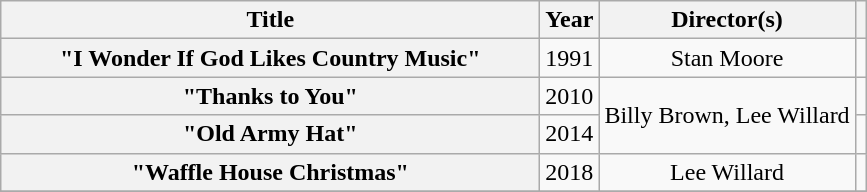<table class="wikitable plainrowheaders" style="text-align:center;" border="1">
<tr>
<th scope="col" style="width:22em;">Title</th>
<th scope="col">Year</th>
<th scope="col">Director(s)</th>
<th></th>
</tr>
<tr>
<th scope="row">"I Wonder If God Likes Country Music"</th>
<td>1991</td>
<td>Stan Moore</td>
<td></td>
</tr>
<tr>
<th scope="row">"Thanks to You"</th>
<td>2010</td>
<td rowspan="2">Billy Brown, Lee Willard</td>
<td></td>
</tr>
<tr>
<th scope="row">"Old Army Hat"</th>
<td>2014</td>
<td></td>
</tr>
<tr>
<th scope="row">"Waffle House Christmas" </th>
<td>2018</td>
<td>Lee Willard</td>
<td></td>
</tr>
<tr>
</tr>
</table>
